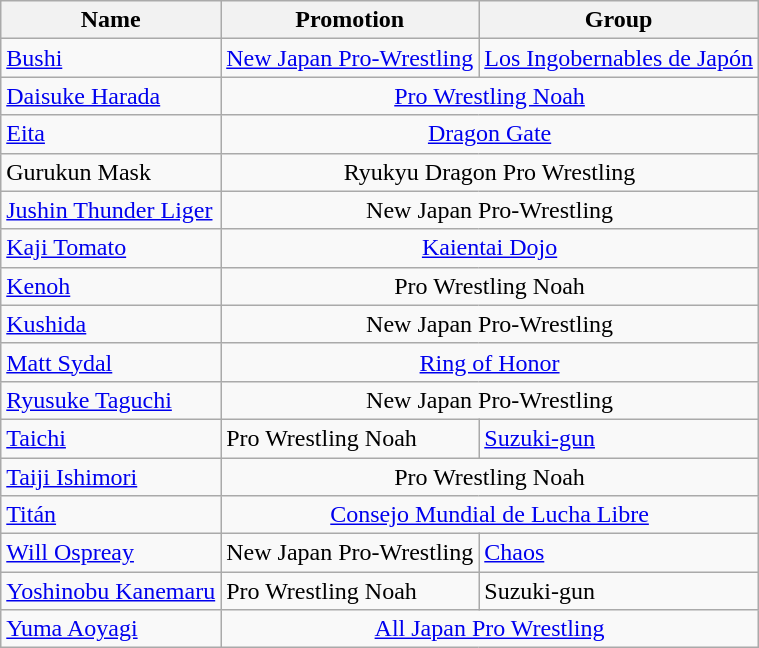<table class="wikitable sortable">
<tr>
<th>Name</th>
<th>Promotion</th>
<th>Group</th>
</tr>
<tr>
<td><a href='#'>Bushi</a></td>
<td><a href='#'>New Japan Pro-Wrestling</a></td>
<td><a href='#'>Los Ingobernables de Japón</a></td>
</tr>
<tr>
<td><a href='#'>Daisuke Harada</a></td>
<td colspan="2" style="text-align:center;"><a href='#'>Pro Wrestling Noah</a></td>
</tr>
<tr>
<td><a href='#'>Eita</a></td>
<td colspan="2" style="text-align:center;"><a href='#'>Dragon Gate</a></td>
</tr>
<tr>
<td>Gurukun Mask</td>
<td colspan="2" style="text-align:center;">Ryukyu Dragon Pro Wrestling</td>
</tr>
<tr>
<td><a href='#'>Jushin Thunder Liger</a></td>
<td colspan="2" style="text-align:center;">New Japan Pro-Wrestling</td>
</tr>
<tr>
<td><a href='#'>Kaji Tomato</a></td>
<td colspan="2" style="text-align:center;"><a href='#'>Kaientai Dojo</a></td>
</tr>
<tr>
<td><a href='#'>Kenoh</a></td>
<td colspan="2" style="text-align:center;">Pro Wrestling Noah</td>
</tr>
<tr>
<td><a href='#'>Kushida</a></td>
<td colspan="2" style="text-align:center;">New Japan Pro-Wrestling</td>
</tr>
<tr>
<td><a href='#'>Matt Sydal</a></td>
<td colspan="2" style="text-align:center;"><a href='#'>Ring of Honor</a></td>
</tr>
<tr>
<td><a href='#'>Ryusuke Taguchi</a></td>
<td colspan="2" style="text-align:center;">New Japan Pro-Wrestling</td>
</tr>
<tr>
<td><a href='#'>Taichi</a></td>
<td>Pro Wrestling Noah</td>
<td><a href='#'>Suzuki-gun</a></td>
</tr>
<tr>
<td><a href='#'>Taiji Ishimori</a></td>
<td colspan="2" style="text-align:center;">Pro Wrestling Noah</td>
</tr>
<tr>
<td><a href='#'>Titán</a></td>
<td colspan="2" style="text-align:center;"><a href='#'>Consejo Mundial de Lucha Libre</a></td>
</tr>
<tr>
<td><a href='#'>Will Ospreay</a></td>
<td>New Japan Pro-Wrestling</td>
<td><a href='#'>Chaos</a></td>
</tr>
<tr>
<td><a href='#'>Yoshinobu Kanemaru</a></td>
<td>Pro Wrestling Noah</td>
<td>Suzuki-gun</td>
</tr>
<tr>
<td><a href='#'>Yuma Aoyagi</a></td>
<td colspan="2" style="text-align:center;"><a href='#'>All Japan Pro Wrestling</a></td>
</tr>
</table>
